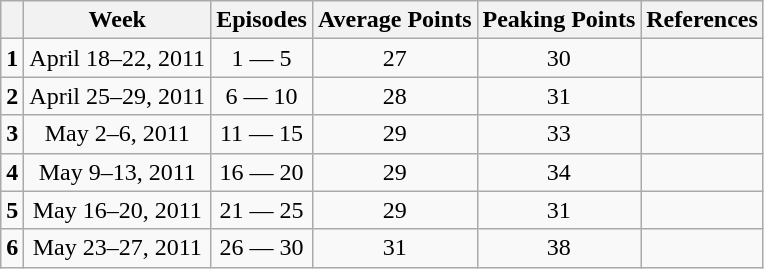<table class="wikitable" style="text-align:center;">
<tr>
<th></th>
<th>Week</th>
<th>Episodes</th>
<th>Average Points</th>
<th>Peaking Points</th>
<th>References</th>
</tr>
<tr>
<td><strong>1</strong></td>
<td>April 18–22, 2011</td>
<td>1 — 5</td>
<td>27</td>
<td>30</td>
<td></td>
</tr>
<tr>
<td><strong>2</strong></td>
<td>April 25–29, 2011</td>
<td>6 — 10</td>
<td>28</td>
<td>31</td>
<td></td>
</tr>
<tr>
<td><strong>3</strong></td>
<td>May 2–6, 2011</td>
<td>11 — 15</td>
<td>29</td>
<td>33</td>
<td></td>
</tr>
<tr>
<td><strong>4</strong></td>
<td>May 9–13, 2011</td>
<td>16 — 20</td>
<td>29</td>
<td>34</td>
<td></td>
</tr>
<tr>
<td><strong>5</strong></td>
<td>May 16–20, 2011</td>
<td>21 — 25</td>
<td>29</td>
<td>31</td>
<td></td>
</tr>
<tr>
<td><strong>6</strong></td>
<td>May 23–27, 2011</td>
<td>26 — 30</td>
<td>31</td>
<td>38</td>
<td></td>
</tr>
</table>
